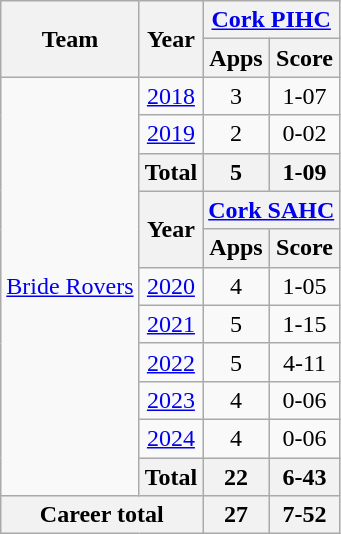<table class="wikitable" style="text-align:center">
<tr>
<th rowspan="2">Team</th>
<th rowspan="2">Year</th>
<th colspan="2"><a href='#'>Cork PIHC</a></th>
</tr>
<tr>
<th>Apps</th>
<th>Score</th>
</tr>
<tr>
<td rowspan="11"><a href='#'>Bride Rovers</a></td>
<td><a href='#'>2018</a></td>
<td>3</td>
<td>1-07</td>
</tr>
<tr>
<td><a href='#'>2019</a></td>
<td>2</td>
<td>0-02</td>
</tr>
<tr>
<th>Total</th>
<th>5</th>
<th>1-09</th>
</tr>
<tr>
<th rowspan=2>Year</th>
<th colspan=2><a href='#'>Cork SAHC</a></th>
</tr>
<tr>
<th>Apps</th>
<th>Score</th>
</tr>
<tr>
<td><a href='#'>2020</a></td>
<td>4</td>
<td>1-05</td>
</tr>
<tr>
<td><a href='#'>2021</a></td>
<td>5</td>
<td>1-15</td>
</tr>
<tr>
<td><a href='#'>2022</a></td>
<td>5</td>
<td>4-11</td>
</tr>
<tr>
<td><a href='#'>2023</a></td>
<td>4</td>
<td>0-06</td>
</tr>
<tr>
<td><a href='#'>2024</a></td>
<td>4</td>
<td>0-06</td>
</tr>
<tr>
<th>Total</th>
<th>22</th>
<th>6-43</th>
</tr>
<tr>
<th colspan="2">Career total</th>
<th>27</th>
<th>7-52</th>
</tr>
</table>
